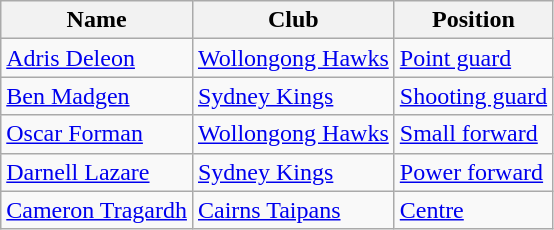<table class="wikitable">
<tr>
<th>Name</th>
<th>Club</th>
<th>Position</th>
</tr>
<tr>
<td><a href='#'>Adris Deleon</a></td>
<td><a href='#'>Wollongong Hawks</a></td>
<td><a href='#'>Point guard</a></td>
</tr>
<tr>
<td><a href='#'>Ben Madgen</a></td>
<td><a href='#'>Sydney Kings</a></td>
<td><a href='#'>Shooting guard</a></td>
</tr>
<tr>
<td><a href='#'>Oscar Forman</a></td>
<td><a href='#'>Wollongong Hawks</a></td>
<td><a href='#'>Small forward</a></td>
</tr>
<tr>
<td><a href='#'>Darnell Lazare</a></td>
<td><a href='#'>Sydney Kings</a></td>
<td><a href='#'>Power forward</a></td>
</tr>
<tr>
<td><a href='#'>Cameron Tragardh</a></td>
<td><a href='#'>Cairns Taipans</a></td>
<td><a href='#'>Centre</a></td>
</tr>
</table>
